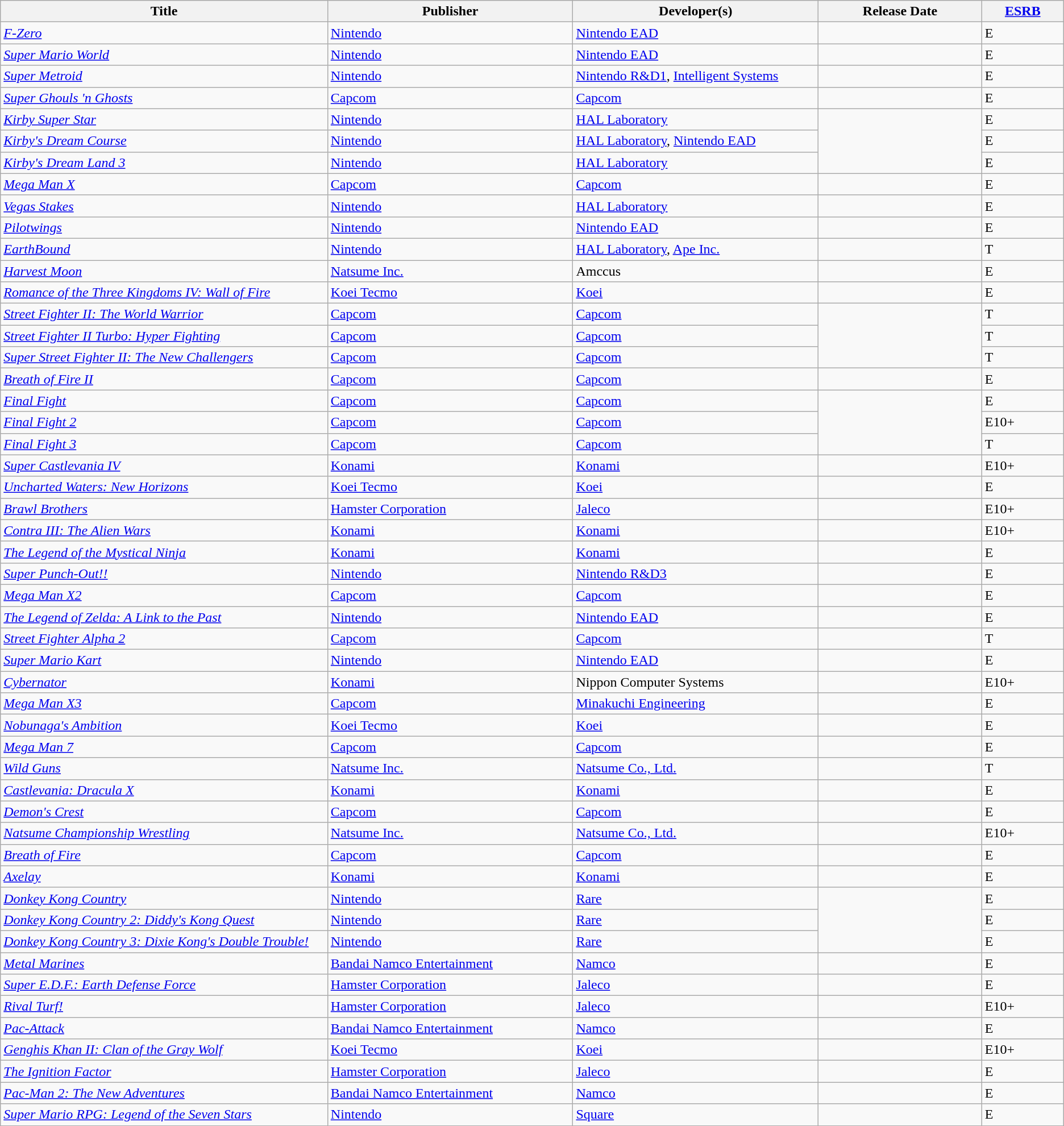<table class="wikitable sortable" style=>
<tr>
<th style="width:20%;">Title</th>
<th style="width:15%;">Publisher</th>
<th style="width:15%;">Developer(s)</th>
<th style="width:10%;">Release Date</th>
<th style="width:5%;"><a href='#'>ESRB</a></th>
</tr>
<tr>
<td><em><a href='#'>F-Zero</a></em></td>
<td><a href='#'>Nintendo</a></td>
<td><a href='#'>Nintendo EAD</a></td>
<td></td>
<td>E</td>
</tr>
<tr>
<td><em><a href='#'>Super Mario World</a></em></td>
<td><a href='#'>Nintendo</a></td>
<td><a href='#'>Nintendo EAD</a></td>
<td></td>
<td>E</td>
</tr>
<tr>
<td><em><a href='#'>Super Metroid</a></em></td>
<td><a href='#'>Nintendo</a></td>
<td><a href='#'>Nintendo R&D1</a>, <a href='#'>Intelligent Systems</a></td>
<td></td>
<td>E</td>
</tr>
<tr>
<td><em><a href='#'>Super Ghouls 'n Ghosts</a></em></td>
<td><a href='#'>Capcom</a></td>
<td><a href='#'>Capcom</a></td>
<td></td>
<td>E</td>
</tr>
<tr>
<td><em><a href='#'>Kirby Super Star</a></em></td>
<td><a href='#'>Nintendo</a></td>
<td><a href='#'>HAL Laboratory</a></td>
<td rowspan="3"></td>
<td>E</td>
</tr>
<tr>
<td><em><a href='#'>Kirby's Dream Course</a></em></td>
<td><a href='#'>Nintendo</a></td>
<td><a href='#'>HAL Laboratory</a>, <a href='#'>Nintendo EAD</a></td>
<td>E</td>
</tr>
<tr>
<td><em><a href='#'>Kirby's Dream Land 3</a></em></td>
<td><a href='#'>Nintendo</a></td>
<td><a href='#'>HAL Laboratory</a></td>
<td>E</td>
</tr>
<tr>
<td><em><a href='#'>Mega Man X</a></em></td>
<td><a href='#'>Capcom</a></td>
<td><a href='#'>Capcom</a></td>
<td></td>
<td>E</td>
</tr>
<tr>
<td><em><a href='#'>Vegas Stakes</a></em></td>
<td><a href='#'>Nintendo</a></td>
<td><a href='#'>HAL Laboratory</a></td>
<td></td>
<td>E</td>
</tr>
<tr>
<td><em><a href='#'>Pilotwings</a></em></td>
<td><a href='#'>Nintendo</a></td>
<td><a href='#'>Nintendo EAD</a></td>
<td></td>
<td>E</td>
</tr>
<tr>
<td><em><a href='#'>EarthBound</a></em></td>
<td><a href='#'>Nintendo</a></td>
<td><a href='#'>HAL Laboratory</a>, <a href='#'>Ape Inc.</a></td>
<td></td>
<td>T</td>
</tr>
<tr>
<td><em><a href='#'>Harvest Moon</a></em></td>
<td><a href='#'>Natsume Inc.</a></td>
<td>Amccus</td>
<td></td>
<td>E</td>
</tr>
<tr>
<td><em><a href='#'>Romance of the Three Kingdoms IV: Wall of Fire</a></em></td>
<td><a href='#'>Koei Tecmo</a></td>
<td><a href='#'>Koei</a></td>
<td></td>
<td>E</td>
</tr>
<tr>
<td><em><a href='#'>Street Fighter II: The World Warrior</a></em></td>
<td><a href='#'>Capcom</a></td>
<td><a href='#'>Capcom</a></td>
<td rowspan="3"></td>
<td>T</td>
</tr>
<tr>
<td><em><a href='#'>Street Fighter II Turbo: Hyper Fighting</a></em></td>
<td><a href='#'>Capcom</a></td>
<td><a href='#'>Capcom</a></td>
<td>T</td>
</tr>
<tr>
<td><em><a href='#'>Super Street Fighter II: The New Challengers</a></em></td>
<td><a href='#'>Capcom</a></td>
<td><a href='#'>Capcom</a></td>
<td>T</td>
</tr>
<tr>
<td><em><a href='#'>Breath of Fire II</a></em></td>
<td><a href='#'>Capcom</a></td>
<td><a href='#'>Capcom</a></td>
<td></td>
<td>E</td>
</tr>
<tr>
<td><em><a href='#'>Final Fight</a></em></td>
<td><a href='#'>Capcom</a></td>
<td><a href='#'>Capcom</a></td>
<td rowspan="3"></td>
<td>E</td>
</tr>
<tr>
<td><em><a href='#'>Final Fight 2</a></em></td>
<td><a href='#'>Capcom</a></td>
<td><a href='#'>Capcom</a></td>
<td>E10+</td>
</tr>
<tr>
<td><em><a href='#'>Final Fight 3</a></em></td>
<td><a href='#'>Capcom</a></td>
<td><a href='#'>Capcom</a></td>
<td>T</td>
</tr>
<tr>
<td><em><a href='#'>Super Castlevania IV</a></em></td>
<td><a href='#'>Konami</a></td>
<td><a href='#'>Konami</a></td>
<td></td>
<td>E10+</td>
</tr>
<tr>
<td><em><a href='#'>Uncharted Waters: New Horizons</a></em></td>
<td><a href='#'>Koei Tecmo</a></td>
<td><a href='#'>Koei</a></td>
<td></td>
<td>E</td>
</tr>
<tr>
<td><em><a href='#'>Brawl Brothers</a></em></td>
<td><a href='#'>Hamster Corporation</a></td>
<td><a href='#'>Jaleco</a></td>
<td></td>
<td>E10+</td>
</tr>
<tr>
<td><em><a href='#'>Contra III: The Alien Wars</a></em></td>
<td><a href='#'>Konami</a></td>
<td><a href='#'>Konami</a></td>
<td></td>
<td>E10+</td>
</tr>
<tr>
<td><em><a href='#'>The Legend of the Mystical Ninja</a></em></td>
<td><a href='#'>Konami</a></td>
<td><a href='#'>Konami</a></td>
<td></td>
<td>E</td>
</tr>
<tr>
<td><em><a href='#'>Super Punch-Out!!</a></em></td>
<td><a href='#'>Nintendo</a></td>
<td><a href='#'>Nintendo R&D3</a></td>
<td></td>
<td>E</td>
</tr>
<tr>
<td><em><a href='#'>Mega Man X2</a></em></td>
<td><a href='#'>Capcom</a></td>
<td><a href='#'>Capcom</a></td>
<td></td>
<td>E</td>
</tr>
<tr>
<td><em><a href='#'>The Legend of Zelda: A Link to the Past</a></em></td>
<td><a href='#'>Nintendo</a></td>
<td><a href='#'>Nintendo EAD</a></td>
<td></td>
<td>E</td>
</tr>
<tr>
<td><em><a href='#'>Street Fighter Alpha 2</a></em></td>
<td><a href='#'>Capcom</a></td>
<td><a href='#'>Capcom</a></td>
<td></td>
<td>T</td>
</tr>
<tr>
<td><em><a href='#'>Super Mario Kart</a></em></td>
<td><a href='#'>Nintendo</a></td>
<td><a href='#'>Nintendo EAD</a></td>
<td></td>
<td>E</td>
</tr>
<tr>
<td><em><a href='#'>Cybernator</a></em></td>
<td><a href='#'>Konami</a></td>
<td>Nippon Computer Systems</td>
<td></td>
<td>E10+</td>
</tr>
<tr>
<td><em><a href='#'>Mega Man X3</a></em></td>
<td><a href='#'>Capcom</a></td>
<td><a href='#'>Minakuchi Engineering</a></td>
<td></td>
<td>E</td>
</tr>
<tr>
<td><em><a href='#'>Nobunaga's Ambition</a></em></td>
<td><a href='#'>Koei Tecmo</a></td>
<td><a href='#'>Koei</a></td>
<td></td>
<td>E</td>
</tr>
<tr>
<td><em><a href='#'>Mega Man 7</a></em></td>
<td><a href='#'>Capcom</a></td>
<td><a href='#'>Capcom</a></td>
<td></td>
<td>E</td>
</tr>
<tr>
<td><em><a href='#'>Wild Guns</a></em></td>
<td><a href='#'>Natsume Inc.</a></td>
<td><a href='#'>Natsume Co., Ltd.</a></td>
<td></td>
<td>T</td>
</tr>
<tr>
<td><em><a href='#'>Castlevania: Dracula X</a></em></td>
<td><a href='#'>Konami</a></td>
<td><a href='#'>Konami</a></td>
<td></td>
<td>E</td>
</tr>
<tr>
<td><em><a href='#'>Demon's Crest</a></em></td>
<td><a href='#'>Capcom</a></td>
<td><a href='#'>Capcom</a></td>
<td></td>
<td>E</td>
</tr>
<tr>
<td><em><a href='#'>Natsume Championship Wrestling</a></em></td>
<td><a href='#'>Natsume Inc.</a></td>
<td><a href='#'>Natsume Co., Ltd.</a></td>
<td></td>
<td>E10+</td>
</tr>
<tr>
<td><em><a href='#'>Breath of Fire</a></em></td>
<td><a href='#'>Capcom</a></td>
<td><a href='#'>Capcom</a></td>
<td></td>
<td>E</td>
</tr>
<tr>
<td><em><a href='#'>Axelay</a></em></td>
<td><a href='#'>Konami</a></td>
<td><a href='#'>Konami</a></td>
<td></td>
<td>E</td>
</tr>
<tr>
<td><em><a href='#'>Donkey Kong Country</a></em></td>
<td><a href='#'>Nintendo</a></td>
<td><a href='#'>Rare</a></td>
<td rowspan="3"></td>
<td>E</td>
</tr>
<tr>
<td><em><a href='#'>Donkey Kong Country 2: Diddy's Kong Quest</a></em></td>
<td><a href='#'>Nintendo</a></td>
<td><a href='#'>Rare</a></td>
<td>E</td>
</tr>
<tr>
<td><em><a href='#'>Donkey Kong Country 3: Dixie Kong's Double Trouble!</a></em></td>
<td><a href='#'>Nintendo</a></td>
<td><a href='#'>Rare</a></td>
<td>E</td>
</tr>
<tr>
<td><em><a href='#'>Metal Marines</a></em></td>
<td><a href='#'>Bandai Namco Entertainment</a></td>
<td><a href='#'>Namco</a></td>
<td></td>
<td>E</td>
</tr>
<tr>
<td><em><a href='#'>Super E.D.F.: Earth Defense Force</a></em></td>
<td><a href='#'>Hamster Corporation</a></td>
<td><a href='#'>Jaleco</a></td>
<td></td>
<td>E</td>
</tr>
<tr>
<td><em><a href='#'>Rival Turf!</a></em></td>
<td><a href='#'>Hamster Corporation</a></td>
<td><a href='#'>Jaleco</a></td>
<td></td>
<td>E10+</td>
</tr>
<tr>
<td><em><a href='#'>Pac-Attack</a></em></td>
<td><a href='#'>Bandai Namco Entertainment</a></td>
<td><a href='#'>Namco</a></td>
<td></td>
<td>E</td>
</tr>
<tr>
<td><em><a href='#'>Genghis Khan II: Clan of the Gray Wolf</a></em></td>
<td><a href='#'>Koei Tecmo</a></td>
<td><a href='#'>Koei</a></td>
<td></td>
<td>E10+</td>
</tr>
<tr>
<td><em><a href='#'>The Ignition Factor</a></em></td>
<td><a href='#'>Hamster Corporation</a></td>
<td><a href='#'>Jaleco</a></td>
<td></td>
<td>E</td>
</tr>
<tr>
<td><em><a href='#'>Pac-Man 2: The New Adventures</a></em></td>
<td><a href='#'>Bandai Namco Entertainment</a></td>
<td><a href='#'>Namco</a></td>
<td></td>
<td>E</td>
</tr>
<tr>
<td><em><a href='#'>Super Mario RPG: Legend of the Seven Stars</a></em></td>
<td><a href='#'>Nintendo</a></td>
<td><a href='#'>Square</a></td>
<td></td>
<td>E</td>
</tr>
</table>
